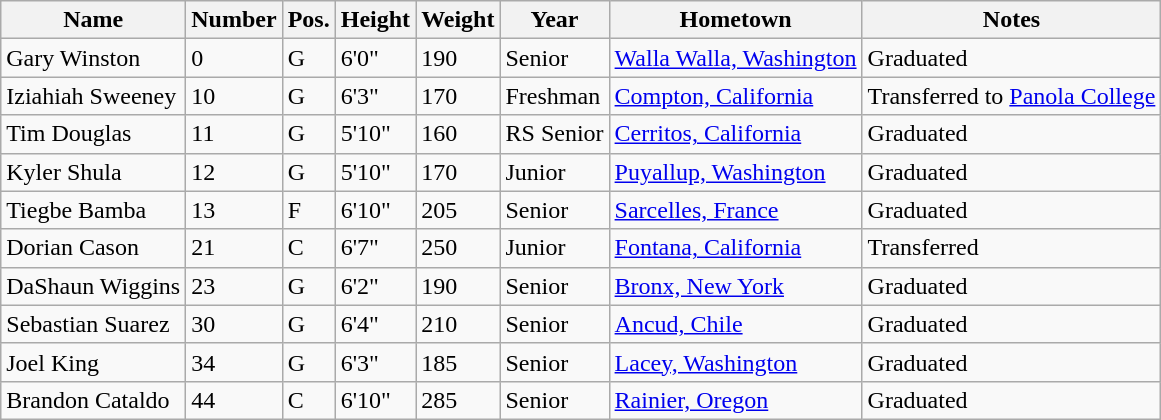<table class="wikitable sortable" border="1">
<tr>
<th>Name</th>
<th>Number</th>
<th>Pos.</th>
<th>Height</th>
<th>Weight</th>
<th>Year</th>
<th>Hometown</th>
<th class="unsortable">Notes</th>
</tr>
<tr>
<td>Gary Winston</td>
<td>0</td>
<td>G</td>
<td>6'0"</td>
<td>190</td>
<td>Senior</td>
<td><a href='#'>Walla Walla, Washington</a></td>
<td>Graduated</td>
</tr>
<tr>
<td>Iziahiah Sweeney</td>
<td>10</td>
<td>G</td>
<td>6'3"</td>
<td>170</td>
<td>Freshman</td>
<td><a href='#'>Compton, California</a></td>
<td>Transferred to <a href='#'>Panola College</a></td>
</tr>
<tr>
<td>Tim Douglas</td>
<td>11</td>
<td>G</td>
<td>5'10"</td>
<td>160</td>
<td>RS Senior</td>
<td><a href='#'>Cerritos, California</a></td>
<td>Graduated</td>
</tr>
<tr>
<td>Kyler Shula</td>
<td>12</td>
<td>G</td>
<td>5'10"</td>
<td>170</td>
<td>Junior</td>
<td><a href='#'>Puyallup, Washington</a></td>
<td>Graduated</td>
</tr>
<tr>
<td>Tiegbe Bamba</td>
<td>13</td>
<td>F</td>
<td>6'10"</td>
<td>205</td>
<td>Senior</td>
<td><a href='#'>Sarcelles, France</a></td>
<td>Graduated</td>
</tr>
<tr>
<td>Dorian Cason</td>
<td>21</td>
<td>C</td>
<td>6'7"</td>
<td>250</td>
<td>Junior</td>
<td><a href='#'>Fontana, California</a></td>
<td>Transferred</td>
</tr>
<tr>
<td>DaShaun Wiggins</td>
<td>23</td>
<td>G</td>
<td>6'2"</td>
<td>190</td>
<td>Senior</td>
<td><a href='#'>Bronx, New York</a></td>
<td>Graduated</td>
</tr>
<tr>
<td>Sebastian Suarez</td>
<td>30</td>
<td>G</td>
<td>6'4"</td>
<td>210</td>
<td>Senior</td>
<td><a href='#'>Ancud, Chile</a></td>
<td>Graduated</td>
</tr>
<tr>
<td>Joel King</td>
<td>34</td>
<td>G</td>
<td>6'3"</td>
<td>185</td>
<td>Senior</td>
<td><a href='#'>Lacey, Washington</a></td>
<td>Graduated</td>
</tr>
<tr>
<td>Brandon Cataldo</td>
<td>44</td>
<td>C</td>
<td>6'10"</td>
<td>285</td>
<td>Senior</td>
<td><a href='#'>Rainier, Oregon</a></td>
<td>Graduated</td>
</tr>
</table>
